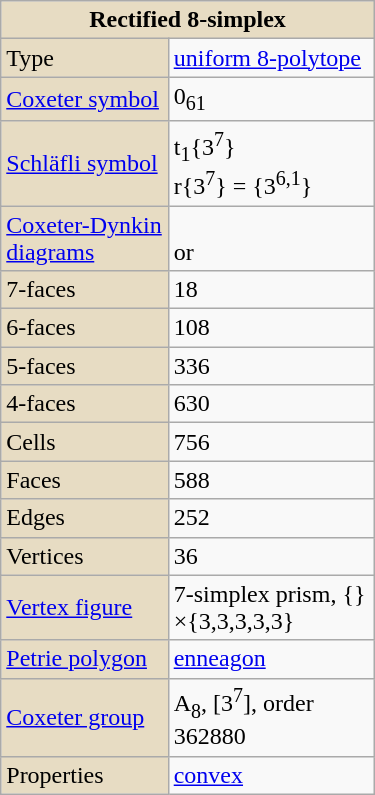<table class="wikitable" align="right" style="margin-left:10px" width="250">
<tr>
<th style="background:#e7dcc3;" colspan="2">Rectified 8-simplex</th>
</tr>
<tr>
<td style="background:#e7dcc3;">Type</td>
<td><a href='#'>uniform 8-polytope</a></td>
</tr>
<tr>
<td bgcolor=#e7dcc3><a href='#'>Coxeter symbol</a></td>
<td>0<sub>61</sub></td>
</tr>
<tr>
<td style="background:#e7dcc3;"><a href='#'>Schläfli symbol</a></td>
<td>t<sub>1</sub>{3<sup>7</sup>}<br>r{3<sup>7</sup>} = {3<sup>6,1</sup>}<br></td>
</tr>
<tr>
<td style="background:#e7dcc3;"><a href='#'>Coxeter-Dynkin diagrams</a></td>
<td><br>or </td>
</tr>
<tr>
<td style="background:#e7dcc3;">7-faces</td>
<td>18</td>
</tr>
<tr>
<td style="background:#e7dcc3;">6-faces</td>
<td>108</td>
</tr>
<tr>
<td style="background:#e7dcc3;">5-faces</td>
<td>336</td>
</tr>
<tr>
<td style="background:#e7dcc3;">4-faces</td>
<td>630</td>
</tr>
<tr>
<td style="background:#e7dcc3;">Cells</td>
<td>756</td>
</tr>
<tr>
<td style="background:#e7dcc3;">Faces</td>
<td>588</td>
</tr>
<tr>
<td style="background:#e7dcc3;">Edges</td>
<td>252</td>
</tr>
<tr>
<td style="background:#e7dcc3;">Vertices</td>
<td>36</td>
</tr>
<tr>
<td style="background:#e7dcc3;"><a href='#'>Vertex figure</a></td>
<td>7-simplex prism, {}×{3,3,3,3,3}</td>
</tr>
<tr>
<td style="background:#e7dcc3;"><a href='#'>Petrie polygon</a></td>
<td><a href='#'>enneagon</a></td>
</tr>
<tr>
<td style="background:#e7dcc3;"><a href='#'>Coxeter group</a></td>
<td>A<sub>8</sub>, [3<sup>7</sup>], order 362880</td>
</tr>
<tr>
<td style="background:#e7dcc3;">Properties</td>
<td><a href='#'>convex</a></td>
</tr>
</table>
